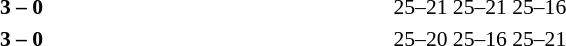<table>
<tr>
<th width=200></th>
<th width=80></th>
<th width=200></th>
<th width=220></th>
</tr>
<tr style=font-size:90%>
<td align=right><strong></strong></td>
<td align=center><strong>3 – 0</strong></td>
<td></td>
<td>25–21 25–21 25–16</td>
</tr>
<tr style=font-size:90%>
<td align=right><strong></strong></td>
<td align=center><strong>3 – 0</strong></td>
<td></td>
<td>25–20 25–16 25–21</td>
</tr>
</table>
